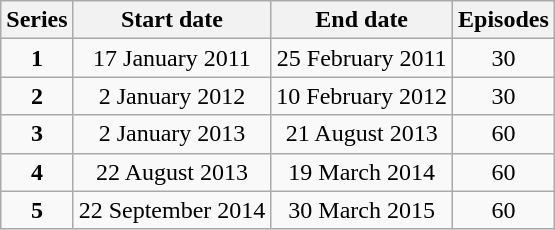<table class="wikitable" style="text-align:center;">
<tr>
<th>Series</th>
<th>Start date</th>
<th>End date</th>
<th>Episodes</th>
</tr>
<tr>
<td><strong>1</strong></td>
<td>17 January 2011</td>
<td>25 February 2011</td>
<td>30</td>
</tr>
<tr>
<td><strong>2</strong></td>
<td>2 January 2012</td>
<td>10 February 2012</td>
<td>30</td>
</tr>
<tr>
<td><strong>3</strong></td>
<td>2 January 2013</td>
<td>21 August 2013</td>
<td>60</td>
</tr>
<tr>
<td><strong>4</strong></td>
<td>22 August 2013</td>
<td>19 March 2014</td>
<td>60</td>
</tr>
<tr>
<td><strong>5</strong></td>
<td>22 September 2014</td>
<td>30 March 2015</td>
<td>60</td>
</tr>
</table>
